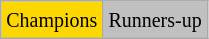<table class="wikitable">
<tr>
<td bgcolor=gold><small>Champions</small></td>
<td bgcolor=silver><small>Runners-up</small></td>
</tr>
</table>
